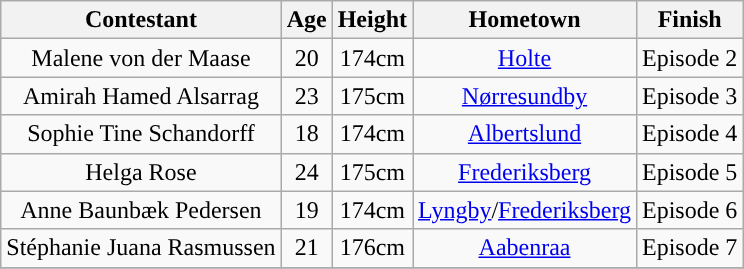<table class="wikitable" style="text-align:center;">
<tr>
<th>Contestant</th>
<th>Age</th>
<th>Height</th>
<th>Hometown</th>
<th>Finish</th>
</tr>
<tr>
<td>Malene von der Maase</td>
<td>20</td>
<td>174cm</td>
<td><a href='#'>Holte</a></td>
<td>Episode 2</td>
</tr>
<tr>
<td>Amirah Hamed Alsarrag</td>
<td>23</td>
<td>175cm</td>
<td><a href='#'>Nørresundby</a></td>
<td>Episode 3</td>
</tr>
<tr>
<td>Sophie Tine Schandorff</td>
<td>18</td>
<td>174cm</td>
<td><a href='#'>Albertslund</a></td>
<td>Episode 4</td>
</tr>
<tr>
<td>Helga Rose</td>
<td>24</td>
<td>175cm</td>
<td><a href='#'>Frederiksberg</a></td>
<td>Episode 5</td>
</tr>
<tr>
<td>Anne Baunbæk Pedersen</td>
<td>19</td>
<td>174cm</td>
<td><a href='#'>Lyngby</a>/<a href='#'>Frederiksberg</a></td>
<td>Episode 6</td>
</tr>
<tr>
<td>Stéphanie Juana Rasmussen</td>
<td>21</td>
<td>176cm</td>
<td><a href='#'>Aabenraa</a></td>
<td>Episode 7</td>
</tr>
<tr>
</tr>
</table>
